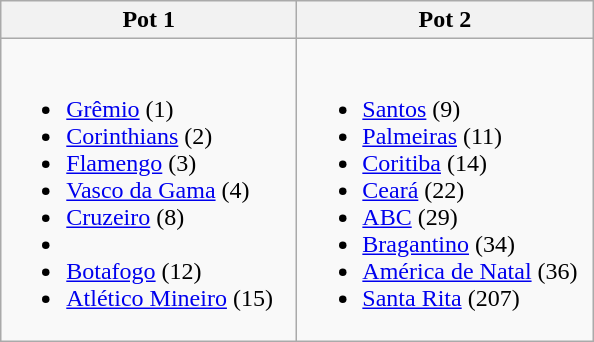<table class="wikitable">
<tr>
<th width="190">Pot 1</th>
<th width="190">Pot 2</th>
</tr>
<tr>
<td><br><ul><li> <a href='#'>Grêmio</a> (1)</li><li> <a href='#'>Corinthians</a> (2)</li><li> <a href='#'>Flamengo</a> (3)</li><li> <a href='#'>Vasco da Gama</a> (4)</li><li> <a href='#'>Cruzeiro</a> (8)</li><li></li><li> <a href='#'>Botafogo</a> (12)</li><li> <a href='#'>Atlético Mineiro</a> (15)</li></ul></td>
<td><br><ul><li> <a href='#'>Santos</a> (9)</li><li> <a href='#'>Palmeiras</a> (11)</li><li> <a href='#'>Coritiba</a> (14)</li><li> <a href='#'>Ceará</a> (22)</li><li> <a href='#'>ABC</a> (29)</li><li> <a href='#'>Bragantino</a> (34)</li><li> <a href='#'>América de Natal</a> (36)</li><li> <a href='#'>Santa Rita</a> (207)</li></ul></td>
</tr>
</table>
